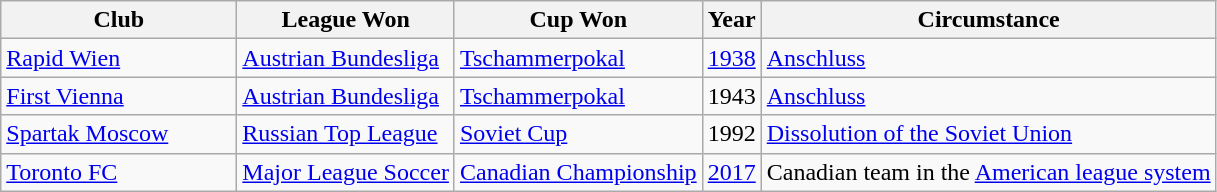<table class="wikitable">
<tr>
<th width="150">Club</th>
<th>League Won</th>
<th>Cup Won</th>
<th>Year</th>
<th>Circumstance</th>
</tr>
<tr>
<td> <a href='#'>Rapid Wien</a></td>
<td> <a href='#'>Austrian Bundesliga</a></td>
<td> <a href='#'>Tschammerpokal</a></td>
<td><a href='#'>1938</a></td>
<td><a href='#'>Anschluss</a></td>
</tr>
<tr>
<td> <a href='#'>First Vienna</a></td>
<td> <a href='#'>Austrian Bundesliga</a></td>
<td> <a href='#'>Tschammerpokal</a></td>
<td>1943</td>
<td><a href='#'>Anschluss</a></td>
</tr>
<tr>
<td> <a href='#'>Spartak Moscow</a></td>
<td> <a href='#'>Russian Top League</a></td>
<td> <a href='#'>Soviet Cup</a></td>
<td>1992</td>
<td><a href='#'>Dissolution of the Soviet Union</a></td>
</tr>
<tr>
<td> <a href='#'>Toronto FC</a></td>
<td> <a href='#'>Major League Soccer</a></td>
<td> <a href='#'>Canadian Championship</a></td>
<td><a href='#'>2017</a></td>
<td>Canadian team in the <a href='#'>American league system</a></td>
</tr>
</table>
